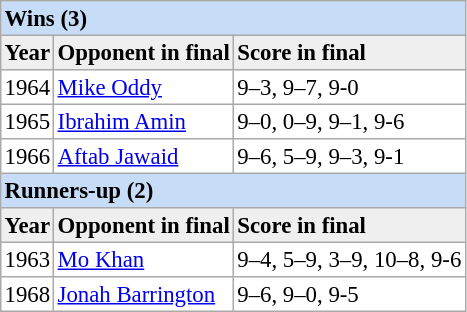<table cellpadding="2" cellspacing="0" border="1" style="font-size: 95%; border: #aaa solid 1px; border-collapse: collapse;">
<tr bgcolor="#c7dcf6">
<td colspan="3"><strong>Wins (3)</strong></td>
</tr>
<tr bgcolor="#efefef">
<td><strong>Year</strong></td>
<td><strong>Opponent in final</strong></td>
<td><strong>Score in final</strong></td>
</tr>
<tr>
<td>1964</td>
<td><a href='#'>Mike Oddy</a></td>
<td>9–3, 9–7, 9-0</td>
</tr>
<tr>
<td>1965</td>
<td><a href='#'>Ibrahim Amin</a></td>
<td>9–0, 0–9, 9–1, 9-6</td>
</tr>
<tr>
<td>1966</td>
<td><a href='#'>Aftab Jawaid</a></td>
<td>9–6, 5–9, 9–3, 9-1</td>
</tr>
<tr bgcolor="#c7dcf6">
<td colspan="3"><strong>Runners-up (2)</strong></td>
</tr>
<tr bgcolor="#efefef">
<td><strong>Year</strong></td>
<td><strong>Opponent in final</strong></td>
<td><strong>Score in final</strong></td>
</tr>
<tr>
<td>1963</td>
<td><a href='#'>Mo Khan</a></td>
<td>9–4, 5–9, 3–9, 10–8, 9-6</td>
</tr>
<tr>
<td>1968</td>
<td><a href='#'>Jonah Barrington</a></td>
<td>9–6, 9–0, 9-5</td>
</tr>
</table>
